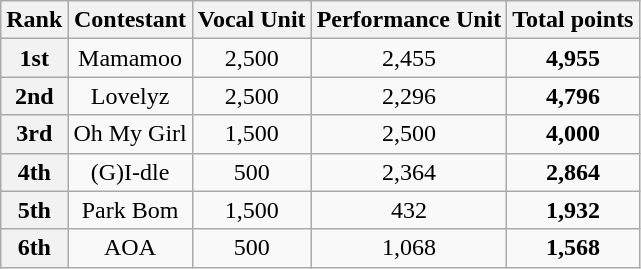<table class="wikitable plainrowheaders sortable" style="text-align:center">
<tr>
<th scope="col">Rank</th>
<th scope="col">Contestant</th>
<th scope="col">Vocal Unit</th>
<th scope="col">Performance Unit</th>
<th scope="col">Total points</th>
</tr>
<tr>
<th scope="row" style="text-align:center"><strong>1st</strong></th>
<td>Mamamoo</td>
<td>2,500</td>
<td>2,455</td>
<td><strong>4,955</strong></td>
</tr>
<tr>
<th scope="row" style="text-align:center"><strong>2nd</strong></th>
<td>Lovelyz</td>
<td>2,500</td>
<td>2,296</td>
<td><strong>4,796</strong></td>
</tr>
<tr>
<th scope="row" style="text-align:center"><strong>3rd</strong></th>
<td>Oh My Girl</td>
<td>1,500</td>
<td>2,500</td>
<td><strong>4,000</strong></td>
</tr>
<tr>
<th scope="row" style="text-align:center"><strong>4th</strong></th>
<td>(G)I-dle</td>
<td>500</td>
<td>2,364</td>
<td><strong>2,864</strong></td>
</tr>
<tr>
<th scope="row" style="text-align:center"><strong>5th</strong></th>
<td>Park Bom</td>
<td>1,500</td>
<td>432</td>
<td><strong>1,932</strong></td>
</tr>
<tr>
<th scope="row" style="text-align:center"><strong>6th</strong></th>
<td>AOA</td>
<td>500</td>
<td>1,068</td>
<td><strong>1,568</strong></td>
</tr>
</table>
